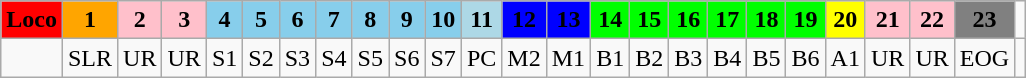<table class="wikitable plainrowheaders unsortable" style="text-align:center">
<tr>
<th scope="col" rowspan="1" style="background:red;">Loco</th>
<th scope="col" rowspan="1" style="background:orange;">1</th>
<th scope="col" rowspan="1" style="background:pink;">2</th>
<th scope="col" rowspan="1" style="background:pink;">3</th>
<th scope="col" rowspan="1" style="background:skyblue;">4</th>
<th scope="col" rowspan="1" style="background:skyblue;">5</th>
<th scope="col" rowspan="1" style="background:skyblue;">6</th>
<th scope="col" rowspan="1" style="background:skyblue;">7</th>
<th scope="col" rowspan="1" style="background:skyblue;">8</th>
<th scope="col" rowspan="1" style="background:skyblue;">9</th>
<th scope="col" rowspan="1" style="background:skyblue;">10</th>
<th scope="col" rowspan="1" style="background:lightblue;">11</th>
<th scope="col" rowspan="1" style="background:blue;">12</th>
<th scope="col" rowspan="1" style="background:blue;">13</th>
<th scope="col" rowspan="1" style="background:lime;">14</th>
<th scope="col" rowspan="1" style="background:lime;">15</th>
<th scope="col" rowspan="1" style="background:lime;">16</th>
<th scope="col" rowspan="1" style="background:lime;">17</th>
<th scope="col" rowspan="1" style="background:lime;">18</th>
<th scope="col" rowspan="1" style="background:lime;">19</th>
<th scope="col" rowspan="1" style="background:yellow;">20</th>
<th scope="col" rowspan="1" style="background:pink;">21</th>
<th scope="col" rowspan="1" style="background:pink;">22</th>
<th scope="col" rowspan="1" style="background:grey;">23</th>
</tr>
<tr>
<td></td>
<td>SLR</td>
<td>UR</td>
<td>UR</td>
<td>S1</td>
<td>S2</td>
<td>S3</td>
<td>S4</td>
<td>S5</td>
<td>S6</td>
<td>S7</td>
<td>PC</td>
<td>M2</td>
<td>M1</td>
<td>B1</td>
<td>B2</td>
<td>B3</td>
<td>B4</td>
<td>B5</td>
<td>B6</td>
<td>A1</td>
<td>UR</td>
<td>UR</td>
<td>EOG</td>
<td></td>
</tr>
</table>
